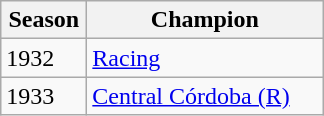<table class="wikitable sortable">
<tr>
<th width=50px>Season</th>
<th width=150px>Champion</th>
</tr>
<tr>
<td>1932</td>
<td><a href='#'>Racing</a></td>
</tr>
<tr>
<td>1933</td>
<td><a href='#'>Central Córdoba (R)</a></td>
</tr>
</table>
